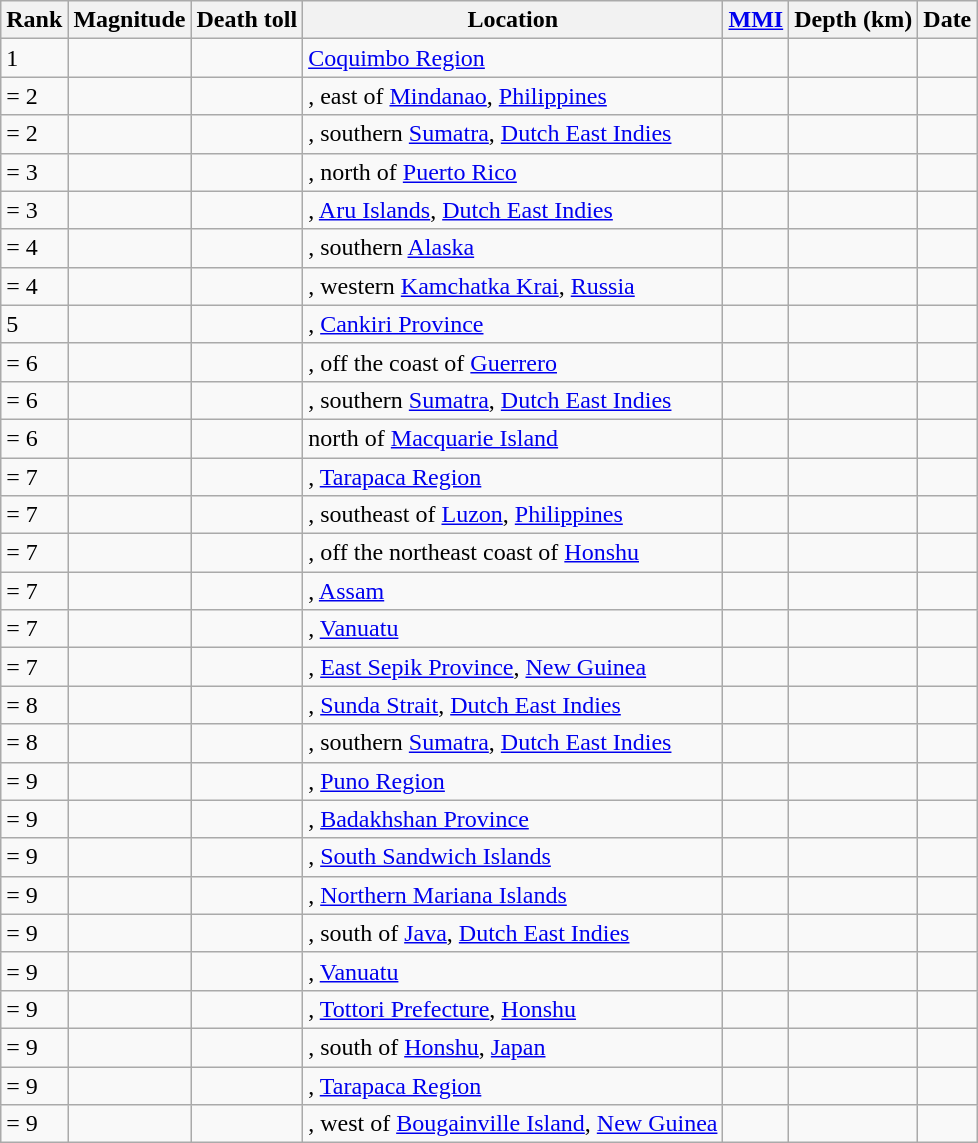<table class="sortable wikitable" style="font-size:100%;">
<tr>
<th>Rank</th>
<th>Magnitude</th>
<th>Death toll</th>
<th>Location</th>
<th><a href='#'>MMI</a></th>
<th>Depth (km)</th>
<th>Date</th>
</tr>
<tr>
<td>1</td>
<td></td>
<td></td>
<td> <a href='#'>Coquimbo Region</a></td>
<td></td>
<td></td>
<td></td>
</tr>
<tr>
<td>= 2</td>
<td></td>
<td></td>
<td>, east of <a href='#'>Mindanao</a>, <a href='#'>Philippines</a></td>
<td></td>
<td></td>
<td></td>
</tr>
<tr>
<td>= 2</td>
<td></td>
<td></td>
<td>, southern <a href='#'>Sumatra</a>, <a href='#'>Dutch East Indies</a></td>
<td></td>
<td></td>
<td></td>
</tr>
<tr>
<td>= 3</td>
<td></td>
<td></td>
<td>, north of <a href='#'>Puerto Rico</a></td>
<td></td>
<td></td>
<td></td>
</tr>
<tr>
<td>= 3</td>
<td></td>
<td></td>
<td>, <a href='#'>Aru Islands</a>, <a href='#'>Dutch East Indies</a></td>
<td></td>
<td></td>
<td></td>
</tr>
<tr>
<td>= 4</td>
<td></td>
<td></td>
<td>, southern <a href='#'>Alaska</a></td>
<td></td>
<td></td>
<td></td>
</tr>
<tr>
<td>= 4</td>
<td></td>
<td></td>
<td>, western <a href='#'>Kamchatka Krai</a>, <a href='#'>Russia</a></td>
<td></td>
<td></td>
<td></td>
</tr>
<tr>
<td>5</td>
<td></td>
<td></td>
<td>, <a href='#'>Cankiri Province</a></td>
<td></td>
<td></td>
<td></td>
</tr>
<tr>
<td>= 6</td>
<td></td>
<td></td>
<td>, off the coast of <a href='#'>Guerrero</a></td>
<td></td>
<td></td>
<td></td>
</tr>
<tr>
<td>= 6</td>
<td></td>
<td></td>
<td>, southern <a href='#'>Sumatra</a>, <a href='#'>Dutch East Indies</a></td>
<td></td>
<td></td>
<td></td>
</tr>
<tr>
<td>= 6</td>
<td></td>
<td></td>
<td> north of <a href='#'>Macquarie Island</a></td>
<td></td>
<td></td>
<td></td>
</tr>
<tr>
<td>= 7</td>
<td></td>
<td></td>
<td>, <a href='#'>Tarapaca Region</a></td>
<td></td>
<td></td>
<td></td>
</tr>
<tr>
<td>= 7</td>
<td></td>
<td></td>
<td>, southeast of <a href='#'>Luzon</a>, <a href='#'>Philippines</a></td>
<td></td>
<td></td>
<td></td>
</tr>
<tr>
<td>= 7</td>
<td></td>
<td></td>
<td>, off the northeast coast of <a href='#'>Honshu</a></td>
<td></td>
<td></td>
<td></td>
</tr>
<tr>
<td>= 7</td>
<td></td>
<td></td>
<td>, <a href='#'>Assam</a></td>
<td></td>
<td></td>
<td></td>
</tr>
<tr>
<td>= 7</td>
<td></td>
<td></td>
<td>, <a href='#'>Vanuatu</a></td>
<td></td>
<td></td>
<td></td>
</tr>
<tr>
<td>= 7</td>
<td></td>
<td></td>
<td>, <a href='#'>East Sepik Province</a>, <a href='#'>New Guinea</a></td>
<td></td>
<td></td>
<td></td>
</tr>
<tr>
<td>= 8</td>
<td></td>
<td></td>
<td>, <a href='#'>Sunda Strait</a>, <a href='#'>Dutch East Indies</a></td>
<td></td>
<td></td>
<td></td>
</tr>
<tr>
<td>= 8</td>
<td></td>
<td></td>
<td>, southern <a href='#'>Sumatra</a>, <a href='#'>Dutch East Indies</a></td>
<td></td>
<td></td>
<td></td>
</tr>
<tr>
<td>= 9</td>
<td></td>
<td></td>
<td>, <a href='#'>Puno Region</a></td>
<td></td>
<td></td>
<td></td>
</tr>
<tr>
<td>= 9</td>
<td></td>
<td></td>
<td>, <a href='#'>Badakhshan Province</a></td>
<td></td>
<td></td>
<td></td>
</tr>
<tr>
<td>= 9</td>
<td></td>
<td></td>
<td>, <a href='#'>South Sandwich Islands</a></td>
<td></td>
<td></td>
<td></td>
</tr>
<tr>
<td>= 9</td>
<td></td>
<td></td>
<td>, <a href='#'>Northern Mariana Islands</a></td>
<td></td>
<td></td>
<td></td>
</tr>
<tr>
<td>= 9</td>
<td></td>
<td></td>
<td>, south of <a href='#'>Java</a>, <a href='#'>Dutch East Indies</a></td>
<td></td>
<td></td>
<td></td>
</tr>
<tr>
<td>= 9</td>
<td></td>
<td></td>
<td>, <a href='#'>Vanuatu</a></td>
<td></td>
<td></td>
<td></td>
</tr>
<tr>
<td>= 9</td>
<td></td>
<td></td>
<td>, <a href='#'>Tottori Prefecture</a>, <a href='#'>Honshu</a></td>
<td></td>
<td></td>
<td></td>
</tr>
<tr>
<td>= 9</td>
<td></td>
<td></td>
<td>, south of <a href='#'>Honshu</a>, <a href='#'>Japan</a></td>
<td></td>
<td></td>
<td></td>
</tr>
<tr>
<td>= 9</td>
<td></td>
<td></td>
<td>, <a href='#'>Tarapaca Region</a></td>
<td></td>
<td></td>
<td></td>
</tr>
<tr>
<td>= 9</td>
<td></td>
<td></td>
<td>, west of <a href='#'>Bougainville Island</a>, <a href='#'>New Guinea</a></td>
<td></td>
<td></td>
<td></td>
</tr>
</table>
